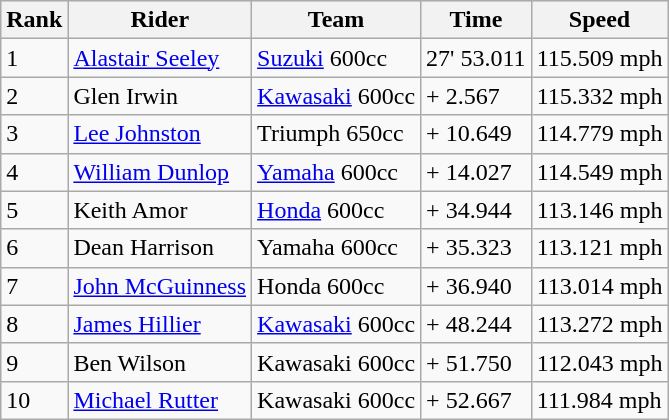<table class="wikitable">
<tr style="background:#efefef;">
<th>Rank</th>
<th>Rider</th>
<th>Team</th>
<th>Time</th>
<th>Speed</th>
</tr>
<tr>
<td>1</td>
<td> <a href='#'>Alastair Seeley</a></td>
<td><a href='#'>Suzuki</a> 600cc</td>
<td>27' 53.011</td>
<td>115.509 mph</td>
</tr>
<tr>
<td>2</td>
<td> Glen Irwin</td>
<td><a href='#'>Kawasaki</a> 600cc</td>
<td>+ 2.567</td>
<td>115.332 mph</td>
</tr>
<tr>
<td>3</td>
<td> <a href='#'>Lee Johnston</a></td>
<td>Triumph 650cc</td>
<td>+ 10.649</td>
<td>114.779 mph</td>
</tr>
<tr>
<td>4</td>
<td> <a href='#'>William Dunlop</a></td>
<td><a href='#'>Yamaha</a> 600cc</td>
<td>+ 14.027</td>
<td>114.549 mph</td>
</tr>
<tr>
<td>5</td>
<td> Keith Amor</td>
<td><a href='#'>Honda</a> 600cc</td>
<td>+ 34.944</td>
<td>113.146 mph</td>
</tr>
<tr>
<td>6</td>
<td> Dean Harrison</td>
<td>Yamaha 600cc</td>
<td>+ 35.323</td>
<td>113.121 mph</td>
</tr>
<tr>
<td>7</td>
<td> <a href='#'>John McGuinness</a></td>
<td>Honda 600cc</td>
<td>+ 36.940</td>
<td>113.014 mph</td>
</tr>
<tr>
<td>8</td>
<td> <a href='#'>James Hillier</a></td>
<td><a href='#'>Kawasaki</a> 600cc</td>
<td>+ 48.244</td>
<td>113.272 mph</td>
</tr>
<tr>
<td>9</td>
<td> Ben Wilson</td>
<td>Kawasaki 600cc</td>
<td>+ 51.750</td>
<td>112.043 mph</td>
</tr>
<tr>
<td>10</td>
<td> <a href='#'>Michael Rutter</a></td>
<td>Kawasaki 600cc</td>
<td>+ 52.667</td>
<td>111.984 mph</td>
</tr>
</table>
